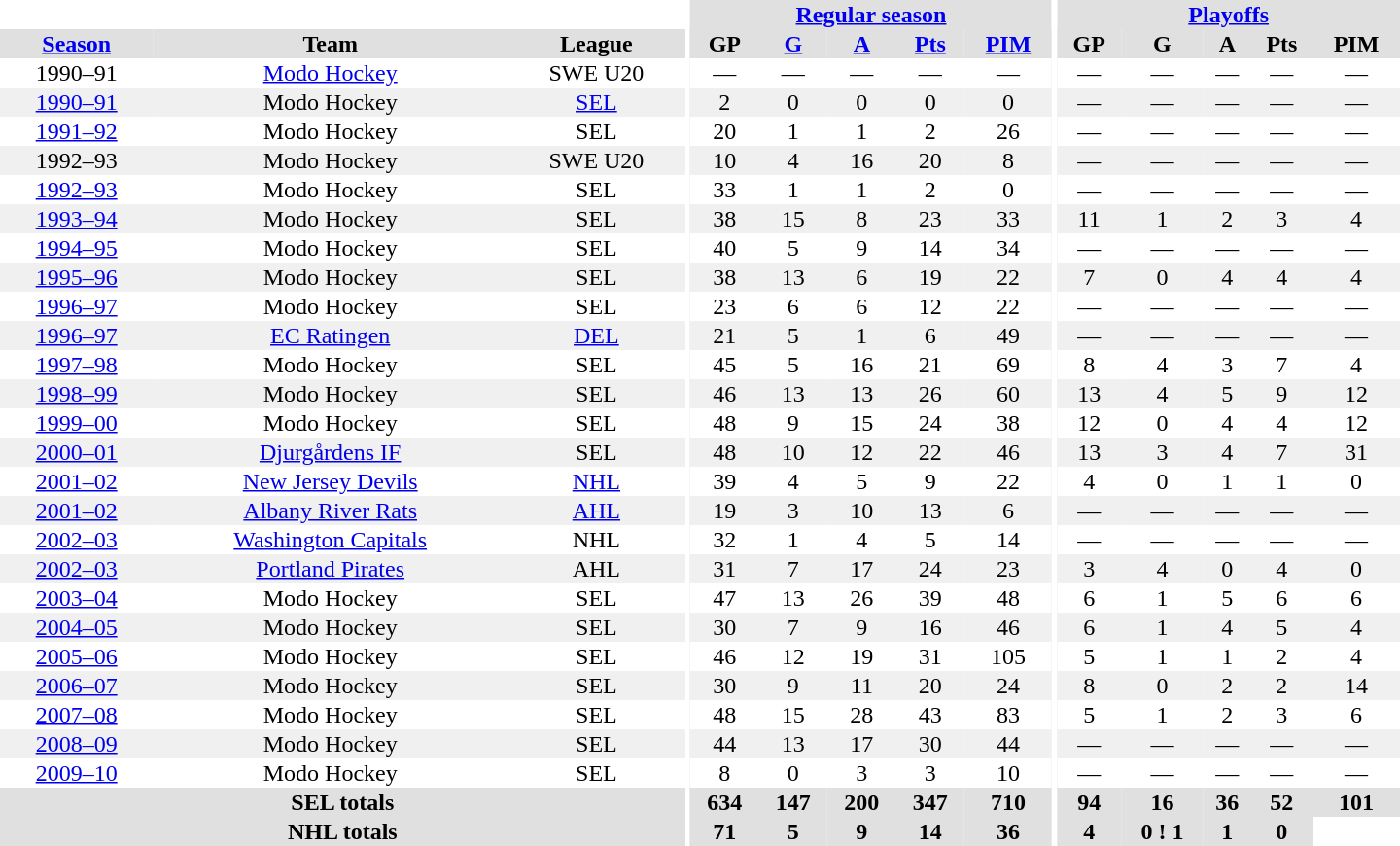<table border="0" cellpadding="1" cellspacing="0" style="text-align:center; width:60em">
<tr bgcolor="#e0e0e0">
<th colspan="3" bgcolor="#ffffff"></th>
<th rowspan="100" bgcolor="#ffffff"></th>
<th colspan="5"><a href='#'>Regular season</a></th>
<th rowspan="100" bgcolor="#ffffff"></th>
<th colspan="5"><a href='#'>Playoffs</a></th>
</tr>
<tr bgcolor="#e0e0e0">
<th><a href='#'>Season</a></th>
<th>Team</th>
<th>League</th>
<th>GP</th>
<th><a href='#'>G</a></th>
<th><a href='#'>A</a></th>
<th><a href='#'>Pts</a></th>
<th><a href='#'>PIM</a></th>
<th>GP</th>
<th>G</th>
<th>A</th>
<th>Pts</th>
<th>PIM</th>
</tr>
<tr>
<td>1990–91</td>
<td><a href='#'>Modo Hockey</a></td>
<td>SWE U20</td>
<td>—</td>
<td>—</td>
<td>—</td>
<td>—</td>
<td>—</td>
<td>—</td>
<td>—</td>
<td>—</td>
<td>—</td>
<td>—</td>
</tr>
<tr bgcolor="#f0f0f0">
<td><a href='#'>1990–91</a></td>
<td>Modo Hockey</td>
<td><a href='#'>SEL</a></td>
<td>2</td>
<td>0</td>
<td>0</td>
<td>0</td>
<td>0</td>
<td>—</td>
<td>—</td>
<td>—</td>
<td>—</td>
<td>—</td>
</tr>
<tr>
<td><a href='#'>1991–92</a></td>
<td>Modo Hockey</td>
<td>SEL</td>
<td>20</td>
<td>1</td>
<td>1</td>
<td>2</td>
<td>26</td>
<td>—</td>
<td>—</td>
<td>—</td>
<td>—</td>
<td>—</td>
</tr>
<tr bgcolor="#f0f0f0">
<td>1992–93</td>
<td>Modo Hockey</td>
<td>SWE U20</td>
<td>10</td>
<td>4</td>
<td>16</td>
<td>20</td>
<td>8</td>
<td>—</td>
<td>—</td>
<td>—</td>
<td>—</td>
<td>—</td>
</tr>
<tr>
<td><a href='#'>1992–93</a></td>
<td>Modo Hockey</td>
<td>SEL</td>
<td>33</td>
<td>1</td>
<td>1</td>
<td>2</td>
<td>0</td>
<td>—</td>
<td>—</td>
<td>—</td>
<td>—</td>
<td>—</td>
</tr>
<tr bgcolor="#f0f0f0">
<td><a href='#'>1993–94</a></td>
<td>Modo Hockey</td>
<td>SEL</td>
<td>38</td>
<td>15</td>
<td>8</td>
<td>23</td>
<td>33</td>
<td>11</td>
<td>1</td>
<td>2</td>
<td>3</td>
<td>4</td>
</tr>
<tr>
<td><a href='#'>1994–95</a></td>
<td>Modo Hockey</td>
<td>SEL</td>
<td>40</td>
<td>5</td>
<td>9</td>
<td>14</td>
<td>34</td>
<td>—</td>
<td>—</td>
<td>—</td>
<td>—</td>
<td>—</td>
</tr>
<tr bgcolor="#f0f0f0">
<td><a href='#'>1995–96</a></td>
<td>Modo Hockey</td>
<td>SEL</td>
<td>38</td>
<td>13</td>
<td>6</td>
<td>19</td>
<td>22</td>
<td>7</td>
<td>0</td>
<td>4</td>
<td>4</td>
<td>4</td>
</tr>
<tr>
<td><a href='#'>1996–97</a></td>
<td>Modo Hockey</td>
<td>SEL</td>
<td>23</td>
<td>6</td>
<td>6</td>
<td>12</td>
<td>22</td>
<td>—</td>
<td>—</td>
<td>—</td>
<td>—</td>
<td>—</td>
</tr>
<tr bgcolor="#f0f0f0">
<td><a href='#'>1996–97</a></td>
<td><a href='#'>EC Ratingen</a></td>
<td><a href='#'>DEL</a></td>
<td>21</td>
<td>5</td>
<td>1</td>
<td>6</td>
<td>49</td>
<td>—</td>
<td>—</td>
<td>—</td>
<td>—</td>
<td>—</td>
</tr>
<tr>
<td><a href='#'>1997–98</a></td>
<td>Modo Hockey</td>
<td>SEL</td>
<td>45</td>
<td>5</td>
<td>16</td>
<td>21</td>
<td>69</td>
<td>8</td>
<td>4</td>
<td>3</td>
<td>7</td>
<td>4</td>
</tr>
<tr bgcolor="#f0f0f0">
<td><a href='#'>1998–99</a></td>
<td>Modo Hockey</td>
<td>SEL</td>
<td>46</td>
<td>13</td>
<td>13</td>
<td>26</td>
<td>60</td>
<td>13</td>
<td>4</td>
<td>5</td>
<td>9</td>
<td>12</td>
</tr>
<tr>
<td><a href='#'>1999–00</a></td>
<td>Modo Hockey</td>
<td>SEL</td>
<td>48</td>
<td>9</td>
<td>15</td>
<td>24</td>
<td>38</td>
<td>12</td>
<td>0</td>
<td>4</td>
<td>4</td>
<td>12</td>
</tr>
<tr bgcolor="#f0f0f0">
<td><a href='#'>2000–01</a></td>
<td><a href='#'>Djurgårdens IF</a></td>
<td>SEL</td>
<td>48</td>
<td>10</td>
<td>12</td>
<td>22</td>
<td>46</td>
<td>13</td>
<td>3</td>
<td>4</td>
<td>7</td>
<td>31</td>
</tr>
<tr>
<td><a href='#'>2001–02</a></td>
<td><a href='#'>New Jersey Devils</a></td>
<td><a href='#'>NHL</a></td>
<td>39</td>
<td>4</td>
<td>5</td>
<td>9</td>
<td>22</td>
<td>4</td>
<td>0</td>
<td>1</td>
<td>1</td>
<td>0</td>
</tr>
<tr bgcolor="#f0f0f0">
<td><a href='#'>2001–02</a></td>
<td><a href='#'>Albany River Rats</a></td>
<td><a href='#'>AHL</a></td>
<td>19</td>
<td>3</td>
<td>10</td>
<td>13</td>
<td>6</td>
<td>—</td>
<td>—</td>
<td>—</td>
<td>—</td>
<td>—</td>
</tr>
<tr>
<td><a href='#'>2002–03</a></td>
<td><a href='#'>Washington Capitals</a></td>
<td>NHL</td>
<td>32</td>
<td>1</td>
<td>4</td>
<td>5</td>
<td>14</td>
<td>—</td>
<td>—</td>
<td>—</td>
<td>—</td>
<td>—</td>
</tr>
<tr bgcolor="#f0f0f0">
<td><a href='#'>2002–03</a></td>
<td><a href='#'>Portland Pirates</a></td>
<td>AHL</td>
<td>31</td>
<td>7</td>
<td>17</td>
<td>24</td>
<td>23</td>
<td>3</td>
<td>4</td>
<td>0</td>
<td>4</td>
<td>0</td>
</tr>
<tr>
<td><a href='#'>2003–04</a></td>
<td>Modo Hockey</td>
<td>SEL</td>
<td>47</td>
<td>13</td>
<td>26</td>
<td>39</td>
<td>48</td>
<td>6</td>
<td>1</td>
<td>5</td>
<td>6</td>
<td>6</td>
</tr>
<tr bgcolor="#f0f0f0">
<td><a href='#'>2004–05</a></td>
<td>Modo Hockey</td>
<td>SEL</td>
<td>30</td>
<td>7</td>
<td>9</td>
<td>16</td>
<td>46</td>
<td>6</td>
<td>1</td>
<td>4</td>
<td>5</td>
<td>4</td>
</tr>
<tr>
<td><a href='#'>2005–06</a></td>
<td>Modo Hockey</td>
<td>SEL</td>
<td>46</td>
<td>12</td>
<td>19</td>
<td>31</td>
<td>105</td>
<td>5</td>
<td>1</td>
<td>1</td>
<td>2</td>
<td>4</td>
</tr>
<tr bgcolor="#f0f0f0">
<td><a href='#'>2006–07</a></td>
<td>Modo Hockey</td>
<td>SEL</td>
<td>30</td>
<td>9</td>
<td>11</td>
<td>20</td>
<td>24</td>
<td>8</td>
<td>0</td>
<td>2</td>
<td>2</td>
<td>14</td>
</tr>
<tr>
<td><a href='#'>2007–08</a></td>
<td>Modo Hockey</td>
<td>SEL</td>
<td>48</td>
<td>15</td>
<td>28</td>
<td>43</td>
<td>83</td>
<td>5</td>
<td>1</td>
<td>2</td>
<td>3</td>
<td>6</td>
</tr>
<tr bgcolor="#f0f0f0">
<td><a href='#'>2008–09</a></td>
<td>Modo Hockey</td>
<td>SEL</td>
<td>44</td>
<td>13</td>
<td>17</td>
<td>30</td>
<td>44</td>
<td>—</td>
<td>—</td>
<td>—</td>
<td>—</td>
<td>—</td>
</tr>
<tr>
<td><a href='#'>2009–10</a></td>
<td>Modo Hockey</td>
<td>SEL</td>
<td>8</td>
<td>0</td>
<td>3</td>
<td>3</td>
<td>10</td>
<td>—</td>
<td>—</td>
<td>—</td>
<td>—</td>
<td>—</td>
</tr>
<tr bgcolor="#e0e0e0">
<th colspan="3">SEL totals</th>
<th>634</th>
<th>147</th>
<th>200</th>
<th>347</th>
<th>710</th>
<th>94</th>
<th>16</th>
<th>36</th>
<th>52</th>
<th>101</th>
</tr>
<tr bgcolor="#e0e0e0">
<th colspan="3">NHL totals</th>
<th>71</th>
<th>5</th>
<th>9</th>
<th>14</th>
<th>36</th>
<th>4</th>
<th>0 ! 1</th>
<th>1</th>
<th>0</th>
</tr>
</table>
